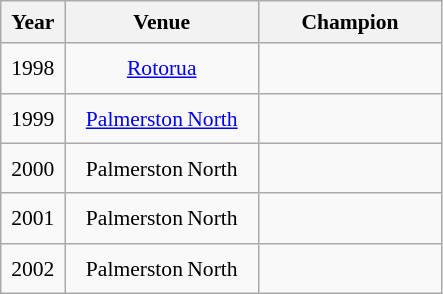<table class="wikitable" style="font-size:90%; text-align:center; line-height:185%;">
<tr style=line-height:150%;">
<th style="width:2.5em;">Year</th>
<th style="width:8.5em;">Venue</th>
<th style="width:8.0em;">Champion</th>
</tr>
<tr>
<td>1998</td>
<td><a href='#'>Rotorua</a></td>
<td align=left></td>
</tr>
<tr>
<td>1999</td>
<td style="padding:1px;"><a href='#'>Palmerston North</a></td>
<td align=left></td>
</tr>
<tr>
<td>2000</td>
<td style="padding:1px;">Palmerston North</td>
<td align=left></td>
</tr>
<tr>
<td>2001</td>
<td style="padding:1px;">Palmerston North</td>
<td align=left></td>
</tr>
<tr>
<td>2002</td>
<td style="padding:1px;">Palmerston North</td>
<td align=left></td>
</tr>
</table>
